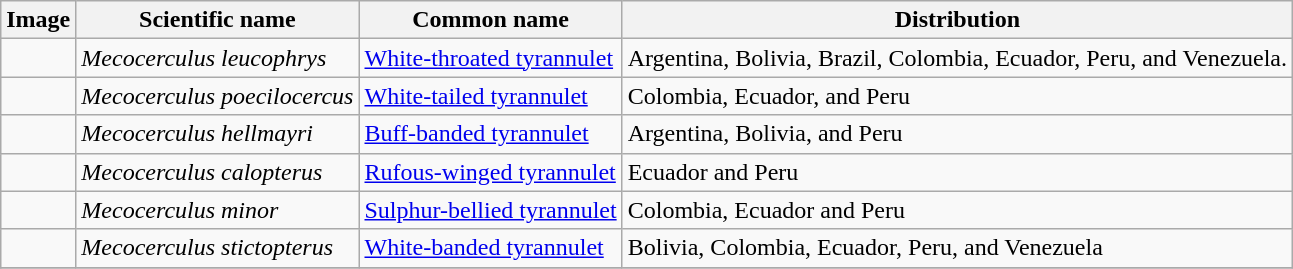<table class="wikitable">
<tr>
<th>Image</th>
<th>Scientific name</th>
<th>Common name</th>
<th>Distribution</th>
</tr>
<tr>
<td></td>
<td><em>Mecocerculus leucophrys</em></td>
<td><a href='#'>White-throated tyrannulet</a></td>
<td>Argentina, Bolivia, Brazil, Colombia, Ecuador, Peru, and Venezuela.</td>
</tr>
<tr>
<td></td>
<td><em>Mecocerculus poecilocercus</em></td>
<td><a href='#'>White-tailed tyrannulet</a></td>
<td>Colombia, Ecuador, and Peru</td>
</tr>
<tr>
<td></td>
<td><em>Mecocerculus hellmayri</em></td>
<td><a href='#'>Buff-banded tyrannulet</a></td>
<td>Argentina, Bolivia, and Peru</td>
</tr>
<tr>
<td></td>
<td><em>Mecocerculus calopterus</em></td>
<td><a href='#'>Rufous-winged tyrannulet</a></td>
<td>Ecuador and Peru</td>
</tr>
<tr>
<td></td>
<td><em>Mecocerculus minor</em></td>
<td><a href='#'>Sulphur-bellied tyrannulet</a></td>
<td>Colombia, Ecuador and Peru</td>
</tr>
<tr>
<td></td>
<td><em>Mecocerculus stictopterus</em></td>
<td><a href='#'>White-banded tyrannulet</a></td>
<td>Bolivia, Colombia, Ecuador, Peru, and Venezuela</td>
</tr>
<tr>
</tr>
</table>
